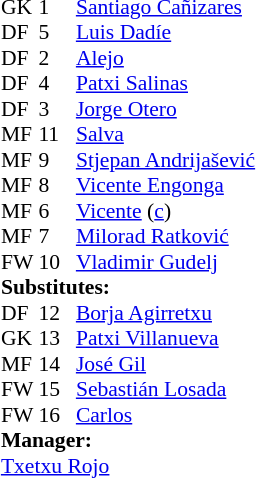<table style="font-size: 90%" cellspacing="0" cellpadding="0" align=center>
<tr>
<td colspan="4"></td>
</tr>
<tr>
<th width="25"></th>
<th width="25"></th>
</tr>
<tr>
<td>GK</td>
<td>1</td>
<td> <a href='#'>Santiago Cañizares</a></td>
</tr>
<tr>
<td>DF</td>
<td>5</td>
<td> <a href='#'>Luis Dadíe</a></td>
</tr>
<tr>
<td>DF</td>
<td>2</td>
<td> <a href='#'>Alejo</a></td>
<td></td>
</tr>
<tr>
<td>DF</td>
<td>4</td>
<td> <a href='#'>Patxi Salinas</a></td>
</tr>
<tr>
<td>DF</td>
<td>3</td>
<td> <a href='#'>Jorge Otero</a></td>
<td></td>
</tr>
<tr>
<td>MF</td>
<td>11</td>
<td> <a href='#'>Salva</a></td>
<td></td>
<td></td>
</tr>
<tr>
<td>MF</td>
<td>9</td>
<td> <a href='#'>Stjepan Andrijašević</a></td>
<td></td>
</tr>
<tr>
<td>MF</td>
<td>8</td>
<td> <a href='#'>Vicente Engonga</a></td>
</tr>
<tr>
<td>MF</td>
<td>6</td>
<td> <a href='#'>Vicente</a> (<a href='#'>c</a>)</td>
</tr>
<tr>
<td>MF</td>
<td>7</td>
<td> <a href='#'>Milorad Ratković</a></td>
<td></td>
<td></td>
</tr>
<tr>
<td>FW</td>
<td>10</td>
<td> <a href='#'>Vladimir Gudelj</a></td>
</tr>
<tr>
<td colspan=4><strong>Substitutes:</strong></td>
</tr>
<tr>
<td>DF</td>
<td>12</td>
<td> <a href='#'>Borja Agirretxu</a></td>
</tr>
<tr>
<td>GK</td>
<td>13</td>
<td> <a href='#'>Patxi Villanueva</a></td>
</tr>
<tr>
<td>MF</td>
<td>14</td>
<td> <a href='#'>José Gil</a></td>
<td></td>
<td></td>
</tr>
<tr>
<td>FW</td>
<td>15</td>
<td> <a href='#'>Sebastián Losada</a></td>
<td></td>
<td></td>
</tr>
<tr>
<td>FW</td>
<td>16</td>
<td> <a href='#'>Carlos</a></td>
</tr>
<tr>
<td colspan=4><strong>Manager:</strong></td>
</tr>
<tr>
<td colspan="4"> <a href='#'>Txetxu Rojo</a></td>
</tr>
<tr>
</tr>
</table>
